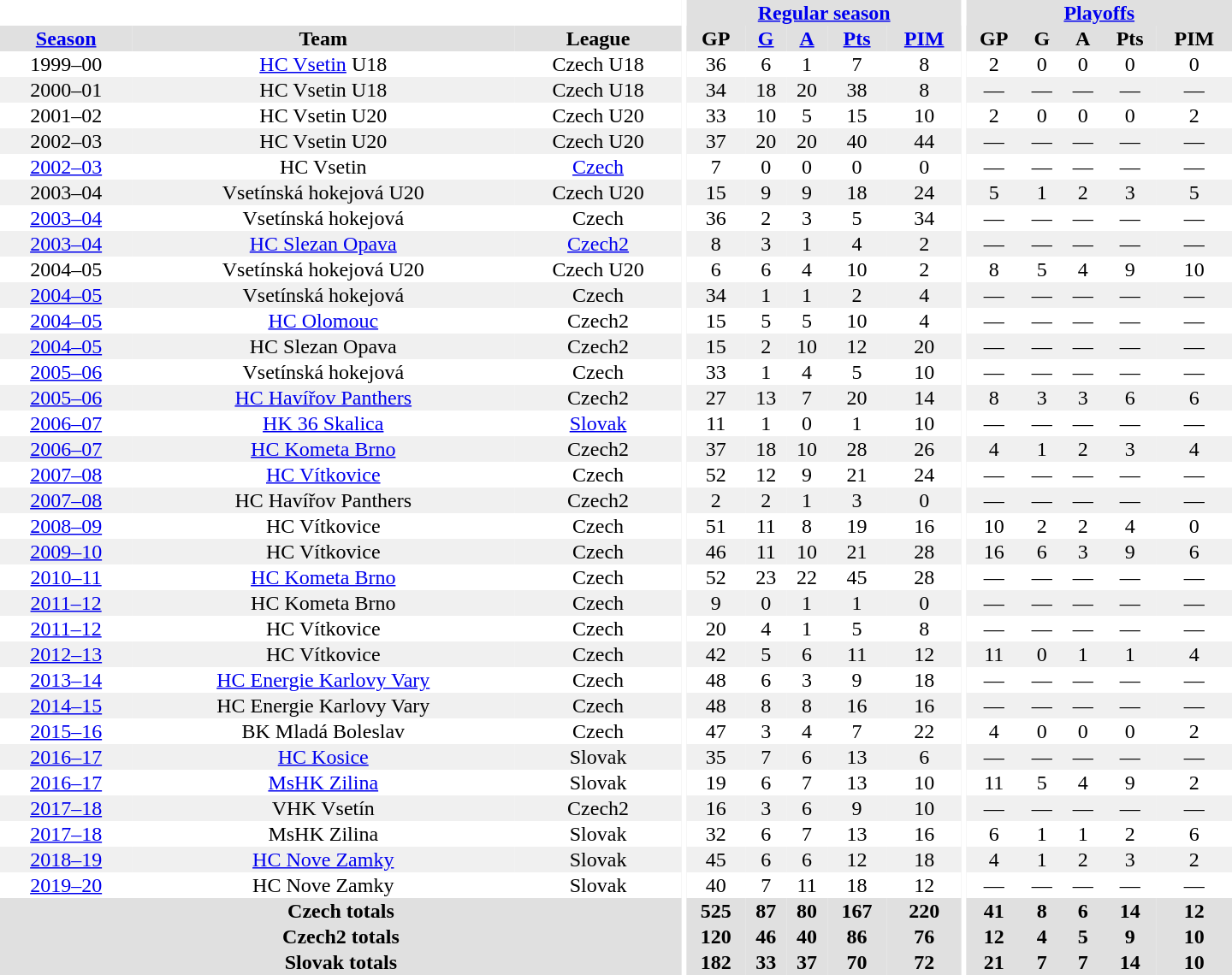<table border="0" cellpadding="1" cellspacing="0" style="text-align:center; width:60em">
<tr bgcolor="#e0e0e0">
<th colspan="3" bgcolor="#ffffff"></th>
<th rowspan="99" bgcolor="#ffffff"></th>
<th colspan="5"><a href='#'>Regular season</a></th>
<th rowspan="99" bgcolor="#ffffff"></th>
<th colspan="5"><a href='#'>Playoffs</a></th>
</tr>
<tr bgcolor="#e0e0e0">
<th><a href='#'>Season</a></th>
<th>Team</th>
<th>League</th>
<th>GP</th>
<th><a href='#'>G</a></th>
<th><a href='#'>A</a></th>
<th><a href='#'>Pts</a></th>
<th><a href='#'>PIM</a></th>
<th>GP</th>
<th>G</th>
<th>A</th>
<th>Pts</th>
<th>PIM</th>
</tr>
<tr>
<td>1999–00</td>
<td><a href='#'>HC Vsetin</a> U18</td>
<td>Czech U18</td>
<td>36</td>
<td>6</td>
<td>1</td>
<td>7</td>
<td>8</td>
<td>2</td>
<td>0</td>
<td>0</td>
<td>0</td>
<td>0</td>
</tr>
<tr bgcolor="#f0f0f0">
<td>2000–01</td>
<td>HC Vsetin U18</td>
<td>Czech U18</td>
<td>34</td>
<td>18</td>
<td>20</td>
<td>38</td>
<td>8</td>
<td>—</td>
<td>—</td>
<td>—</td>
<td>—</td>
<td>—</td>
</tr>
<tr>
<td>2001–02</td>
<td>HC Vsetin U20</td>
<td>Czech U20</td>
<td>33</td>
<td>10</td>
<td>5</td>
<td>15</td>
<td>10</td>
<td>2</td>
<td>0</td>
<td>0</td>
<td>0</td>
<td>2</td>
</tr>
<tr bgcolor="#f0f0f0">
<td>2002–03</td>
<td>HC Vsetin U20</td>
<td>Czech U20</td>
<td>37</td>
<td>20</td>
<td>20</td>
<td>40</td>
<td>44</td>
<td>—</td>
<td>—</td>
<td>—</td>
<td>—</td>
<td>—</td>
</tr>
<tr>
<td><a href='#'>2002–03</a></td>
<td>HC Vsetin</td>
<td><a href='#'>Czech</a></td>
<td>7</td>
<td>0</td>
<td>0</td>
<td>0</td>
<td>0</td>
<td>—</td>
<td>—</td>
<td>—</td>
<td>—</td>
<td>—</td>
</tr>
<tr bgcolor="#f0f0f0">
<td>2003–04</td>
<td>Vsetínská hokejová U20</td>
<td>Czech U20</td>
<td>15</td>
<td>9</td>
<td>9</td>
<td>18</td>
<td>24</td>
<td>5</td>
<td>1</td>
<td>2</td>
<td>3</td>
<td>5</td>
</tr>
<tr>
<td><a href='#'>2003–04</a></td>
<td>Vsetínská hokejová</td>
<td>Czech</td>
<td>36</td>
<td>2</td>
<td>3</td>
<td>5</td>
<td>34</td>
<td>—</td>
<td>—</td>
<td>—</td>
<td>—</td>
<td>—</td>
</tr>
<tr bgcolor="#f0f0f0">
<td><a href='#'>2003–04</a></td>
<td><a href='#'>HC Slezan Opava</a></td>
<td><a href='#'>Czech2</a></td>
<td>8</td>
<td>3</td>
<td>1</td>
<td>4</td>
<td>2</td>
<td>—</td>
<td>—</td>
<td>—</td>
<td>—</td>
<td>—</td>
</tr>
<tr>
<td>2004–05</td>
<td>Vsetínská hokejová U20</td>
<td>Czech U20</td>
<td>6</td>
<td>6</td>
<td>4</td>
<td>10</td>
<td>2</td>
<td>8</td>
<td>5</td>
<td>4</td>
<td>9</td>
<td>10</td>
</tr>
<tr bgcolor="#f0f0f0">
<td><a href='#'>2004–05</a></td>
<td>Vsetínská hokejová</td>
<td>Czech</td>
<td>34</td>
<td>1</td>
<td>1</td>
<td>2</td>
<td>4</td>
<td>—</td>
<td>—</td>
<td>—</td>
<td>—</td>
<td>—</td>
</tr>
<tr>
<td><a href='#'>2004–05</a></td>
<td><a href='#'>HC Olomouc</a></td>
<td>Czech2</td>
<td>15</td>
<td>5</td>
<td>5</td>
<td>10</td>
<td>4</td>
<td>—</td>
<td>—</td>
<td>—</td>
<td>—</td>
<td>—</td>
</tr>
<tr bgcolor="#f0f0f0">
<td><a href='#'>2004–05</a></td>
<td>HC Slezan Opava</td>
<td>Czech2</td>
<td>15</td>
<td>2</td>
<td>10</td>
<td>12</td>
<td>20</td>
<td>—</td>
<td>—</td>
<td>—</td>
<td>—</td>
<td>—</td>
</tr>
<tr>
<td><a href='#'>2005–06</a></td>
<td>Vsetínská hokejová</td>
<td>Czech</td>
<td>33</td>
<td>1</td>
<td>4</td>
<td>5</td>
<td>10</td>
<td>—</td>
<td>—</td>
<td>—</td>
<td>—</td>
<td>—</td>
</tr>
<tr bgcolor="#f0f0f0">
<td><a href='#'>2005–06</a></td>
<td><a href='#'>HC Havířov Panthers</a></td>
<td>Czech2</td>
<td>27</td>
<td>13</td>
<td>7</td>
<td>20</td>
<td>14</td>
<td>8</td>
<td>3</td>
<td>3</td>
<td>6</td>
<td>6</td>
</tr>
<tr>
<td><a href='#'>2006–07</a></td>
<td><a href='#'>HK 36 Skalica</a></td>
<td><a href='#'>Slovak</a></td>
<td>11</td>
<td>1</td>
<td>0</td>
<td>1</td>
<td>10</td>
<td>—</td>
<td>—</td>
<td>—</td>
<td>—</td>
<td>—</td>
</tr>
<tr bgcolor="#f0f0f0">
<td><a href='#'>2006–07</a></td>
<td><a href='#'>HC Kometa Brno</a></td>
<td>Czech2</td>
<td>37</td>
<td>18</td>
<td>10</td>
<td>28</td>
<td>26</td>
<td>4</td>
<td>1</td>
<td>2</td>
<td>3</td>
<td>4</td>
</tr>
<tr>
<td><a href='#'>2007–08</a></td>
<td><a href='#'>HC Vítkovice</a></td>
<td>Czech</td>
<td>52</td>
<td>12</td>
<td>9</td>
<td>21</td>
<td>24</td>
<td>—</td>
<td>—</td>
<td>—</td>
<td>—</td>
<td>—</td>
</tr>
<tr bgcolor="#f0f0f0">
<td><a href='#'>2007–08</a></td>
<td>HC Havířov Panthers</td>
<td>Czech2</td>
<td>2</td>
<td>2</td>
<td>1</td>
<td>3</td>
<td>0</td>
<td>—</td>
<td>—</td>
<td>—</td>
<td>—</td>
<td>—</td>
</tr>
<tr>
<td><a href='#'>2008–09</a></td>
<td>HC Vítkovice</td>
<td>Czech</td>
<td>51</td>
<td>11</td>
<td>8</td>
<td>19</td>
<td>16</td>
<td>10</td>
<td>2</td>
<td>2</td>
<td>4</td>
<td>0</td>
</tr>
<tr bgcolor="#f0f0f0">
<td><a href='#'>2009–10</a></td>
<td>HC Vítkovice</td>
<td>Czech</td>
<td>46</td>
<td>11</td>
<td>10</td>
<td>21</td>
<td>28</td>
<td>16</td>
<td>6</td>
<td>3</td>
<td>9</td>
<td>6</td>
</tr>
<tr>
<td><a href='#'>2010–11</a></td>
<td><a href='#'>HC Kometa Brno</a></td>
<td>Czech</td>
<td>52</td>
<td>23</td>
<td>22</td>
<td>45</td>
<td>28</td>
<td>—</td>
<td>—</td>
<td>—</td>
<td>—</td>
<td>—</td>
</tr>
<tr bgcolor="#f0f0f0">
<td><a href='#'>2011–12</a></td>
<td>HC Kometa Brno</td>
<td>Czech</td>
<td>9</td>
<td>0</td>
<td>1</td>
<td>1</td>
<td>0</td>
<td>—</td>
<td>—</td>
<td>—</td>
<td>—</td>
<td>—</td>
</tr>
<tr>
<td><a href='#'>2011–12</a></td>
<td>HC Vítkovice</td>
<td>Czech</td>
<td>20</td>
<td>4</td>
<td>1</td>
<td>5</td>
<td>8</td>
<td>—</td>
<td>—</td>
<td>—</td>
<td>—</td>
<td>—</td>
</tr>
<tr bgcolor="#f0f0f0">
<td><a href='#'>2012–13</a></td>
<td>HC Vítkovice</td>
<td>Czech</td>
<td>42</td>
<td>5</td>
<td>6</td>
<td>11</td>
<td>12</td>
<td>11</td>
<td>0</td>
<td>1</td>
<td>1</td>
<td>4</td>
</tr>
<tr>
<td><a href='#'>2013–14</a></td>
<td><a href='#'>HC Energie Karlovy Vary</a></td>
<td>Czech</td>
<td>48</td>
<td>6</td>
<td>3</td>
<td>9</td>
<td>18</td>
<td>—</td>
<td>—</td>
<td>—</td>
<td>—</td>
<td>—</td>
</tr>
<tr bgcolor="#f0f0f0">
<td><a href='#'>2014–15</a></td>
<td>HC Energie Karlovy Vary</td>
<td>Czech</td>
<td>48</td>
<td>8</td>
<td>8</td>
<td>16</td>
<td>16</td>
<td>—</td>
<td>—</td>
<td>—</td>
<td>—</td>
<td>—</td>
</tr>
<tr>
<td><a href='#'>2015–16</a></td>
<td>BK Mladá Boleslav</td>
<td>Czech</td>
<td>47</td>
<td>3</td>
<td>4</td>
<td>7</td>
<td>22</td>
<td>4</td>
<td>0</td>
<td>0</td>
<td>0</td>
<td>2</td>
</tr>
<tr bgcolor="#f0f0f0">
<td><a href='#'>2016–17</a></td>
<td><a href='#'>HC Kosice</a></td>
<td>Slovak</td>
<td>35</td>
<td>7</td>
<td>6</td>
<td>13</td>
<td>6</td>
<td>—</td>
<td>—</td>
<td>—</td>
<td>—</td>
<td>—</td>
</tr>
<tr>
<td><a href='#'>2016–17</a></td>
<td><a href='#'>MsHK Zilina</a></td>
<td>Slovak</td>
<td>19</td>
<td>6</td>
<td>7</td>
<td>13</td>
<td>10</td>
<td>11</td>
<td>5</td>
<td>4</td>
<td>9</td>
<td>2</td>
</tr>
<tr bgcolor="#f0f0f0">
<td><a href='#'>2017–18</a></td>
<td>VHK Vsetín</td>
<td>Czech2</td>
<td>16</td>
<td>3</td>
<td>6</td>
<td>9</td>
<td>10</td>
<td>—</td>
<td>—</td>
<td>—</td>
<td>—</td>
<td>—</td>
</tr>
<tr>
<td><a href='#'>2017–18</a></td>
<td>MsHK Zilina</td>
<td>Slovak</td>
<td>32</td>
<td>6</td>
<td>7</td>
<td>13</td>
<td>16</td>
<td>6</td>
<td>1</td>
<td>1</td>
<td>2</td>
<td>6</td>
</tr>
<tr bgcolor="#f0f0f0">
<td><a href='#'>2018–19</a></td>
<td><a href='#'>HC Nove Zamky</a></td>
<td>Slovak</td>
<td>45</td>
<td>6</td>
<td>6</td>
<td>12</td>
<td>18</td>
<td>4</td>
<td>1</td>
<td>2</td>
<td>3</td>
<td>2</td>
</tr>
<tr>
<td><a href='#'>2019–20</a></td>
<td>HC Nove Zamky</td>
<td>Slovak</td>
<td>40</td>
<td>7</td>
<td>11</td>
<td>18</td>
<td>12</td>
<td>—</td>
<td>—</td>
<td>—</td>
<td>—</td>
<td>—</td>
</tr>
<tr>
</tr>
<tr ALIGN="center" bgcolor="#e0e0e0">
<th colspan="3">Czech totals</th>
<th ALIGN="center">525</th>
<th ALIGN="center">87</th>
<th ALIGN="center">80</th>
<th ALIGN="center">167</th>
<th ALIGN="center">220</th>
<th ALIGN="center">41</th>
<th ALIGN="center">8</th>
<th ALIGN="center">6</th>
<th ALIGN="center">14</th>
<th ALIGN="center">12</th>
</tr>
<tr>
</tr>
<tr ALIGN="center" bgcolor="#e0e0e0">
<th colspan="3">Czech2 totals</th>
<th ALIGN="center">120</th>
<th ALIGN="center">46</th>
<th ALIGN="center">40</th>
<th ALIGN="center">86</th>
<th ALIGN="center">76</th>
<th ALIGN="center">12</th>
<th ALIGN="center">4</th>
<th ALIGN="center">5</th>
<th ALIGN="center">9</th>
<th ALIGN="center">10</th>
</tr>
<tr>
</tr>
<tr ALIGN="center" bgcolor="#e0e0e0">
<th colspan="3">Slovak totals</th>
<th ALIGN="center">182</th>
<th ALIGN="center">33</th>
<th ALIGN="center">37</th>
<th ALIGN="center">70</th>
<th ALIGN="center">72</th>
<th ALIGN="center">21</th>
<th ALIGN="center">7</th>
<th ALIGN="center">7</th>
<th ALIGN="center">14</th>
<th ALIGN="center">10</th>
</tr>
</table>
